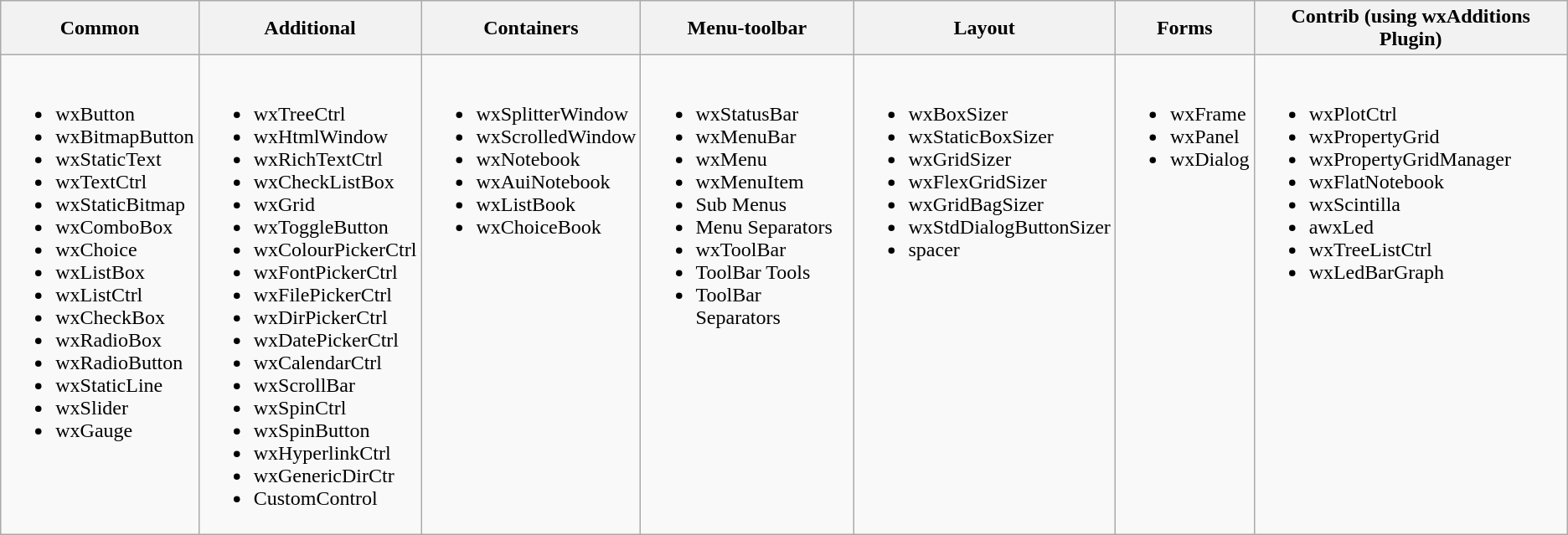<table class="wikitable">
<tr>
<th>Common</th>
<th>Additional</th>
<th>Containers</th>
<th>Menu-toolbar</th>
<th>Layout</th>
<th>Forms</th>
<th>Contrib (using wxAdditions Plugin)</th>
</tr>
<tr>
<td valign="top"><br><ul><li>wxButton</li><li>wxBitmapButton</li><li>wxStaticText</li><li>wxTextCtrl</li><li>wxStaticBitmap</li><li>wxComboBox</li><li>wxChoice</li><li>wxListBox</li><li>wxListCtrl</li><li>wxCheckBox</li><li>wxRadioBox</li><li>wxRadioButton</li><li>wxStaticLine</li><li>wxSlider</li><li>wxGauge</li></ul></td>
<td valign="top"><br><ul><li>wxTreeCtrl</li><li>wxHtmlWindow</li><li>wxRichTextCtrl</li><li>wxCheckListBox</li><li>wxGrid</li><li>wxToggleButton</li><li>wxColourPickerCtrl</li><li>wxFontPickerCtrl</li><li>wxFilePickerCtrl</li><li>wxDirPickerCtrl</li><li>wxDatePickerCtrl</li><li>wxCalendarCtrl</li><li>wxScrollBar</li><li>wxSpinCtrl</li><li>wxSpinButton</li><li>wxHyperlinkCtrl</li><li>wxGenericDirCtr</li><li>CustomControl</li></ul></td>
<td valign="top"><br><ul><li>wxSplitterWindow</li><li>wxScrolledWindow</li><li>wxNotebook</li><li>wxAuiNotebook</li><li>wxListBook</li><li>wxChoiceBook</li></ul></td>
<td valign="top"><br><ul><li>wxStatusBar</li><li>wxMenuBar</li><li>wxMenu</li><li>wxMenuItem</li><li>Sub Menus</li><li>Menu Separators</li><li>wxToolBar</li><li>ToolBar Tools</li><li>ToolBar Separators</li></ul></td>
<td valign="top"><br><ul><li>wxBoxSizer</li><li>wxStaticBoxSizer</li><li>wxGridSizer</li><li>wxFlexGridSizer</li><li>wxGridBagSizer</li><li>wxStdDialogButtonSizer</li><li>spacer</li></ul></td>
<td valign="top"><br><ul><li>wxFrame</li><li>wxPanel</li><li>wxDialog</li></ul></td>
<td valign="top"><br><ul><li>wxPlotCtrl</li><li>wxPropertyGrid</li><li>wxPropertyGridManager</li><li>wxFlatNotebook</li><li>wxScintilla</li><li>awxLed</li><li>wxTreeListCtrl</li><li>wxLedBarGraph</li></ul></td>
</tr>
</table>
